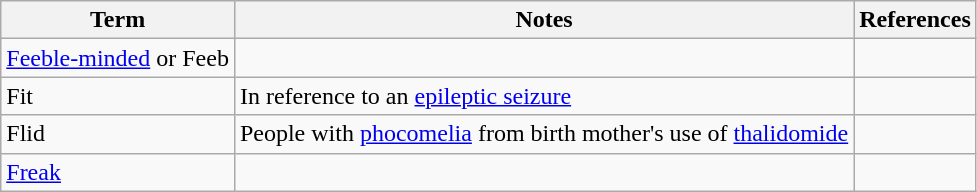<table class="wikitable">
<tr>
<th>Term</th>
<th>Notes</th>
<th>References</th>
</tr>
<tr>
<td><a href='#'>Feeble-minded</a> or Feeb</td>
<td></td>
<td></td>
</tr>
<tr>
<td>Fit</td>
<td>In reference to an <a href='#'>epileptic seizure</a></td>
<td></td>
</tr>
<tr>
<td>Flid</td>
<td>People with <a href='#'>phocomelia</a> from birth mother's use of <a href='#'>thalidomide</a></td>
<td></td>
</tr>
<tr>
<td><a href='#'>Freak</a></td>
<td></td>
<td></td>
</tr>
</table>
